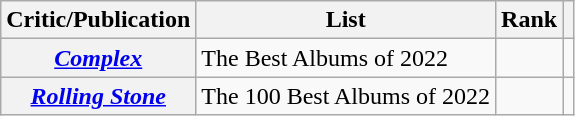<table class="wikitable sortable plainrowheaders" style="border:none; margin:0;">
<tr>
<th scope="col">Critic/Publication</th>
<th scope="col" class="unsortable">List</th>
<th scope="col" data-sort-type="number">Rank</th>
<th scope="col" class="unsortable"></th>
</tr>
<tr>
<th scope="row"><em><a href='#'>Complex</a></em></th>
<td>The Best Albums of 2022</td>
<td></td>
<td></td>
</tr>
<tr>
<th scope="row"><em><a href='#'>Rolling Stone</a></em></th>
<td>The 100 Best Albums of 2022</td>
<td></td>
<td></td>
</tr>
</table>
